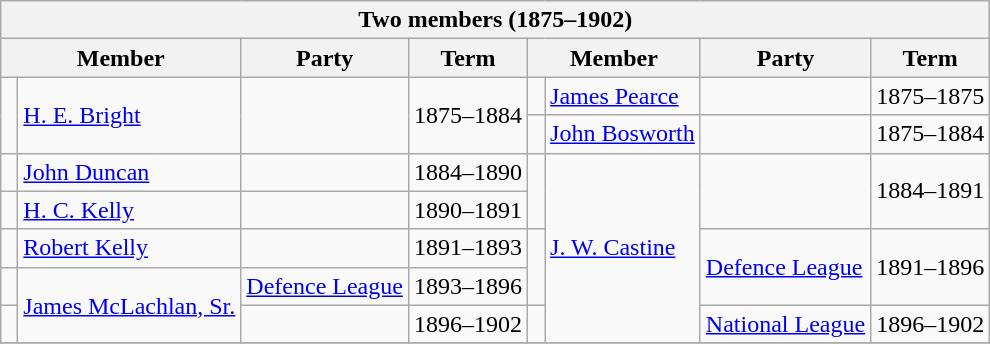<table class="wikitable">
<tr>
<th colspan=8>Two members (1875–1902)</th>
</tr>
<tr>
<th colspan=2>Member</th>
<th>Party</th>
<th>Term</th>
<th colspan=2>Member</th>
<th>Party</th>
<th>Term</th>
</tr>
<tr>
<td rowspan=2 > </td>
<td rowspan=2><a href='#'>H. E. Bright</a></td>
<td rowspan=2></td>
<td rowspan=2>1875–1884</td>
<td> </td>
<td><a href='#'>James Pearce</a></td>
<td></td>
<td>1875–1875</td>
</tr>
<tr>
<td> </td>
<td><a href='#'>John Bosworth</a></td>
<td></td>
<td>1875–1884</td>
</tr>
<tr>
<td> </td>
<td><a href='#'>John Duncan</a></td>
<td></td>
<td>1884–1890</td>
<td rowspan=2 > </td>
<td rowspan=5><a href='#'>J. W. Castine</a></td>
<td rowspan=2></td>
<td rowspan=2>1884–1891</td>
</tr>
<tr>
<td> </td>
<td><a href='#'>H. C. Kelly</a></td>
<td></td>
<td>1890–1891</td>
</tr>
<tr>
<td> </td>
<td><a href='#'>Robert Kelly</a></td>
<td></td>
<td>1891–1893</td>
<td rowspan=2 > </td>
<td rowspan=2><a href='#'>Defence League</a></td>
<td rowspan=2>1891–1896</td>
</tr>
<tr>
<td> </td>
<td rowspan=2><a href='#'>James McLachlan, Sr.</a></td>
<td><a href='#'>Defence League</a></td>
<td>1893–1896</td>
</tr>
<tr>
<td> </td>
<td></td>
<td>1896–1902</td>
<td> </td>
<td><a href='#'>National League</a></td>
<td>1896–1902</td>
</tr>
<tr>
</tr>
</table>
